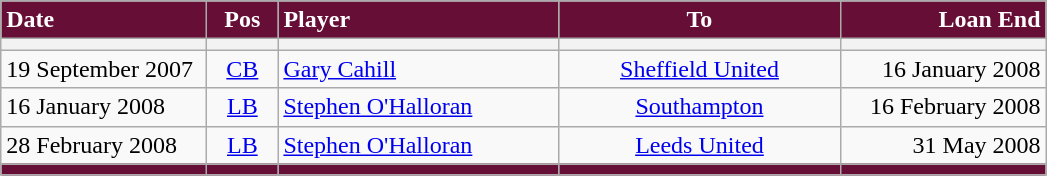<table class="wikitable">
<tr>
<th style="background:#670E36; color:#ffffff; text-align:left; width:130px">Date</th>
<th style="background:#670E36; color:#ffffff; text-align:center; width:40px">Pos</th>
<th style="background:#670E36; color:#ffffff; text-align:left; width:180px">Player</th>
<th style="background:#670E36; color:#ffffff; text-align:center; width:180px">To</th>
<th style="background:#670E36; color:#ffffff; text-align:right; width:130px">Loan End</th>
</tr>
<tr>
<th></th>
<th></th>
<th></th>
<th></th>
<th></th>
</tr>
<tr>
<td>19 September 2007</td>
<td style="text-align:center;"><a href='#'>CB</a></td>
<td><a href='#'>Gary Cahill</a></td>
<td style="text-align:center;"><a href='#'>Sheffield United</a></td>
<td style="text-align:right;">16 January 2008</td>
</tr>
<tr>
<td>16 January 2008</td>
<td style="text-align:center;"><a href='#'>LB</a></td>
<td> <a href='#'>Stephen O'Halloran</a></td>
<td style="text-align:center;"><a href='#'>Southampton</a></td>
<td style="text-align:right;">16 February 2008</td>
</tr>
<tr>
<td>28 February 2008</td>
<td style="text-align:center;"><a href='#'>LB</a></td>
<td> <a href='#'>Stephen O'Halloran</a></td>
<td style="text-align:center;"><a href='#'>Leeds United</a></td>
<td style="text-align:right;">31 May 2008</td>
</tr>
<tr>
<th style="background:#670E36;"></th>
<th style="background:#670E36;"></th>
<th style="background:#670E36;"></th>
<th style="background:#670E36;"></th>
<th style="background:#670E36;"></th>
</tr>
</table>
